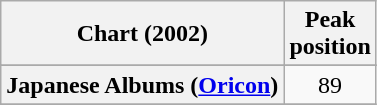<table class="wikitable sortable plainrowheaders">
<tr>
<th>Chart (2002)</th>
<th>Peak<br>position</th>
</tr>
<tr>
</tr>
<tr>
<th scope="row">Japanese Albums (<a href='#'>Oricon</a>)</th>
<td style="text-align:center;">89</td>
</tr>
<tr>
</tr>
</table>
